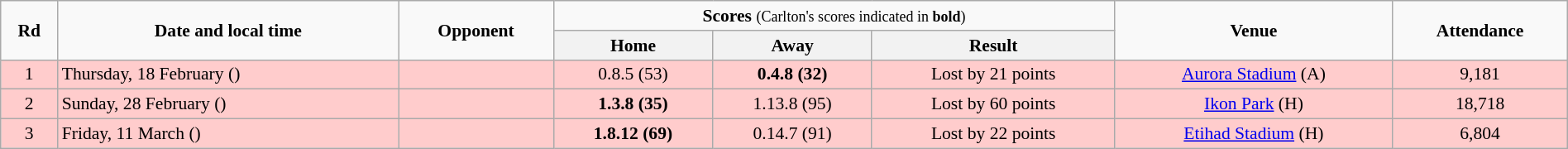<table class="wikitable" style="font-size:90%; text-align:center; width: 100%; margin-left: auto; margin-right: auto;">
<tr>
<td rowspan=2><strong>Rd</strong></td>
<td rowspan=2><strong>Date and local time</strong></td>
<td rowspan=2><strong>Opponent</strong></td>
<td colspan=3><strong>Scores</strong> <small>(Carlton's scores indicated in <strong>bold</strong>)</small></td>
<td rowspan=2><strong>Venue</strong></td>
<td rowspan=2><strong>Attendance</strong></td>
</tr>
<tr>
<th>Home</th>
<th>Away</th>
<th>Result</th>
</tr>
<tr style="background:#fcc;">
<td>1</td>
<td align=left>Thursday, 18 February ()</td>
<td align=left></td>
<td>0.8.5 (53)</td>
<td><strong>0.4.8 (32)</strong></td>
<td>Lost by 21 points</td>
<td><a href='#'>Aurora Stadium</a> (A)</td>
<td>9,181</td>
</tr>
<tr style="background:#fcc;">
<td>2</td>
<td align=left>Sunday, 28 February ()</td>
<td align=left></td>
<td><strong>1.3.8 (35)</strong></td>
<td>1.13.8 (95)</td>
<td>Lost by 60 points</td>
<td><a href='#'>Ikon Park</a> (H)</td>
<td>18,718</td>
</tr>
<tr style="background:#fcc;">
<td>3</td>
<td align=left>Friday, 11 March ()</td>
<td align=left></td>
<td><strong>1.8.12 (69)</strong></td>
<td>0.14.7 (91)</td>
<td>Lost by 22 points</td>
<td><a href='#'>Etihad Stadium</a> (H)</td>
<td>6,804</td>
</tr>
</table>
